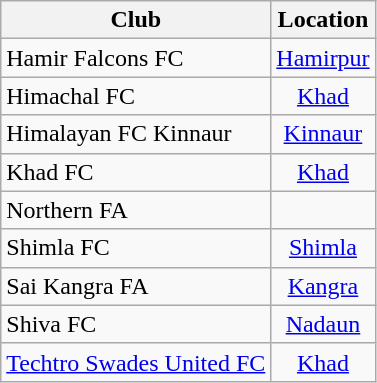<table class="wikitable" style="text-align:center;">
<tr>
<th>Club</th>
<th>Location</th>
</tr>
<tr>
<td style="text-align:left;">Hamir Falcons FC</td>
<td><a href='#'>Hamirpur</a></td>
</tr>
<tr>
<td style="text-align:left;">Himachal FC</td>
<td><a href='#'>Khad</a></td>
</tr>
<tr>
<td style="text-align:left;">Himalayan FC Kinnaur</td>
<td><a href='#'>Kinnaur</a></td>
</tr>
<tr>
<td style="text-align:left;">Khad FC</td>
<td><a href='#'>Khad</a></td>
</tr>
<tr>
<td style="text-align:left;">Northern FA</td>
<td></td>
</tr>
<tr>
<td style="text-align:left;">Shimla FC</td>
<td><a href='#'>Shimla</a></td>
</tr>
<tr>
<td style="text-align:left;">Sai Kangra FA</td>
<td><a href='#'>Kangra</a></td>
</tr>
<tr>
<td style="text-align:left;">Shiva FC</td>
<td><a href='#'>Nadaun</a></td>
</tr>
<tr>
<td style="text-align:left;"><a href='#'>Techtro Swades United FC</a></td>
<td><a href='#'>Khad</a></td>
</tr>
</table>
